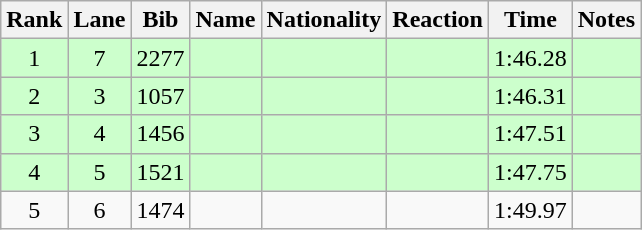<table class="wikitable sortable" style="text-align:center">
<tr>
<th>Rank</th>
<th>Lane</th>
<th>Bib</th>
<th>Name</th>
<th>Nationality</th>
<th>Reaction</th>
<th>Time</th>
<th>Notes</th>
</tr>
<tr bgcolor=ccffcc>
<td>1</td>
<td>7</td>
<td>2277</td>
<td align=left></td>
<td align=left></td>
<td></td>
<td>1:46.28</td>
<td><strong></strong></td>
</tr>
<tr bgcolor=ccffcc>
<td>2</td>
<td>3</td>
<td>1057</td>
<td align=left></td>
<td align=left></td>
<td></td>
<td>1:46.31</td>
<td><strong></strong></td>
</tr>
<tr bgcolor=ccffcc>
<td>3</td>
<td>4</td>
<td>1456</td>
<td align=left></td>
<td align=left></td>
<td></td>
<td>1:47.51</td>
<td><strong></strong></td>
</tr>
<tr bgcolor=ccffcc>
<td>4</td>
<td>5</td>
<td>1521</td>
<td align=left></td>
<td align=left></td>
<td></td>
<td>1:47.75</td>
<td><strong></strong></td>
</tr>
<tr>
<td>5</td>
<td>6</td>
<td>1474</td>
<td align=left></td>
<td align=left></td>
<td></td>
<td>1:49.97</td>
<td></td>
</tr>
</table>
